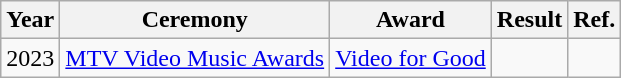<table class="wikitable plainrowheaders">
<tr>
<th scope="col">Year</th>
<th scope="col">Ceremony</th>
<th scope="col">Award</th>
<th scope="col">Result</th>
<th scope="col">Ref.</th>
</tr>
<tr>
<td rowspan="1">2023</td>
<td rowspan="1"><a href='#'>MTV Video Music Awards</a></td>
<td><a href='#'>Video for Good</a></td>
<td></td>
<td rowspan="1"></td>
</tr>
</table>
